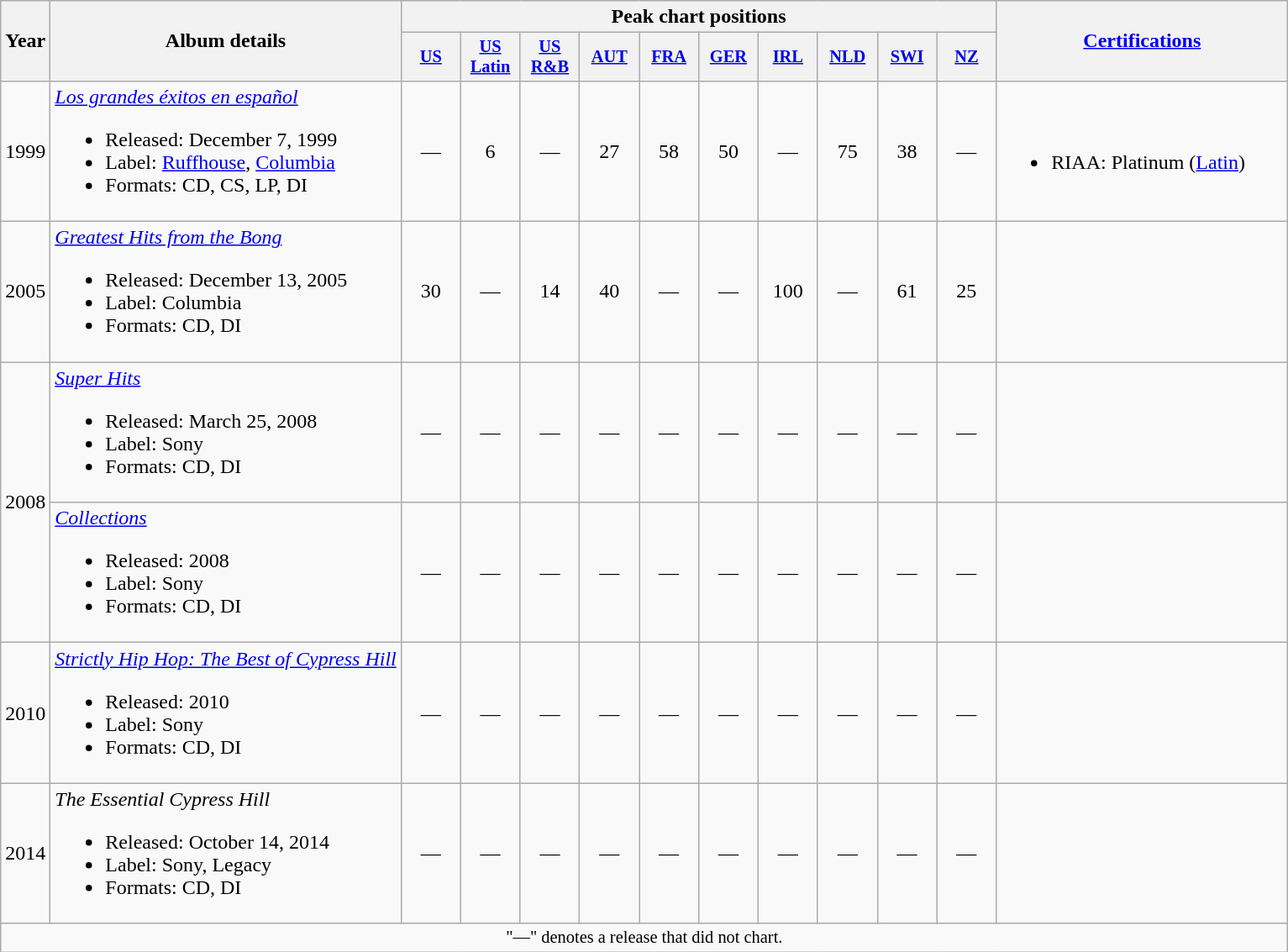<table class="wikitable" border="1">
<tr>
<th rowspan="2">Year</th>
<th rowspan="2">Album details</th>
<th colspan="10">Peak chart positions</th>
<th scope="col" rowspan="2" style="width:14em;"><a href='#'>Certifications</a></th>
</tr>
<tr>
<th style="width:3em;font-size:85%;"><a href='#'>US</a><br></th>
<th style="width:3em;font-size:85%;"><a href='#'>US<br>Latin</a><br></th>
<th style="width:3em;font-size:85%;"><a href='#'>US<br>R&B</a><br></th>
<th style="width:3em;font-size:85%;"><a href='#'>AUT</a><br></th>
<th style="width:3em;font-size:85%;"><a href='#'>FRA</a><br></th>
<th style="width:3em;font-size:85%;"><a href='#'>GER</a><br></th>
<th style="width:3em;font-size:85%;"><a href='#'>IRL</a><br></th>
<th style="width:3em;font-size:85%;"><a href='#'>NLD</a><br></th>
<th style="width:3em;font-size:85%;"><a href='#'>SWI</a><br></th>
<th style="width:3em;font-size:85%;"><a href='#'>NZ</a><br></th>
</tr>
<tr>
<td align="center">1999</td>
<td align="left"><em><a href='#'>Los grandes éxitos en español</a></em><br><ul><li>Released: December 7, 1999</li><li>Label: <a href='#'>Ruffhouse</a>, <a href='#'>Columbia</a></li><li>Formats: CD, CS, LP, DI</li></ul></td>
<td align="center">—</td>
<td align="center">6</td>
<td align="center">—</td>
<td align="center">27</td>
<td align="center">58</td>
<td align="center">50</td>
<td align="center">—</td>
<td align="center">75</td>
<td align="center">38</td>
<td align="center">—</td>
<td><br><ul><li>RIAA: Platinum (<a href='#'>Latin</a>)</li></ul></td>
</tr>
<tr>
<td align="center">2005</td>
<td align="left"><em><a href='#'>Greatest Hits from the Bong</a></em><br><ul><li>Released: December 13, 2005</li><li>Label: Columbia</li><li>Formats: CD, DI</li></ul></td>
<td align="center">30</td>
<td align="center">—</td>
<td align="center">14</td>
<td align="center">40</td>
<td align="center">—</td>
<td align="center">—</td>
<td align="center">100</td>
<td align="center">—</td>
<td align="center">61</td>
<td align="center">25</td>
<td></td>
</tr>
<tr>
<td align="center" rowspan="2">2008</td>
<td align="left"><em><a href='#'>Super Hits</a></em><br><ul><li>Released: March 25, 2008</li><li>Label: Sony</li><li>Formats: CD, DI</li></ul></td>
<td align="center">—</td>
<td align="center">—</td>
<td align="center">—</td>
<td align="center">—</td>
<td align="center">—</td>
<td align="center">—</td>
<td align="center">—</td>
<td align="center">—</td>
<td align="center">—</td>
<td align="center">—</td>
<td></td>
</tr>
<tr>
<td align="left"><em><a href='#'>Collections</a></em><br><ul><li>Released: 2008</li><li>Label: Sony</li><li>Formats: CD, DI</li></ul></td>
<td align="center">—</td>
<td align="center">—</td>
<td align="center">—</td>
<td align="center">—</td>
<td align="center">—</td>
<td align="center">—</td>
<td align="center">—</td>
<td align="center">—</td>
<td align="center">—</td>
<td align="center">—</td>
<td></td>
</tr>
<tr>
<td align="center">2010</td>
<td align="left"><em><a href='#'>Strictly Hip Hop: The Best of Cypress Hill</a></em><br><ul><li>Released: 2010</li><li>Label: Sony</li><li>Formats: CD, DI</li></ul></td>
<td align="center">—</td>
<td align="center">—</td>
<td align="center">—</td>
<td align="center">—</td>
<td align="center">—</td>
<td align="center">—</td>
<td align="center">—</td>
<td align="center">—</td>
<td align="center">—</td>
<td align="center">—</td>
<td></td>
</tr>
<tr>
<td align="center">2014</td>
<td align="left"><em>The Essential Cypress Hill</em><br><ul><li>Released: October 14, 2014</li><li>Label: Sony, Legacy</li><li>Formats: CD, DI</li></ul></td>
<td align="center">—</td>
<td align="center">—</td>
<td align="center">—</td>
<td align="center">—</td>
<td align="center">—</td>
<td align="center">—</td>
<td align="center">—</td>
<td align="center">—</td>
<td align="center">—</td>
<td align="center">—</td>
<td></td>
</tr>
<tr>
<td align="center" colspan="14" style="font-size:85%">"—" denotes a release that did not chart.</td>
</tr>
</table>
